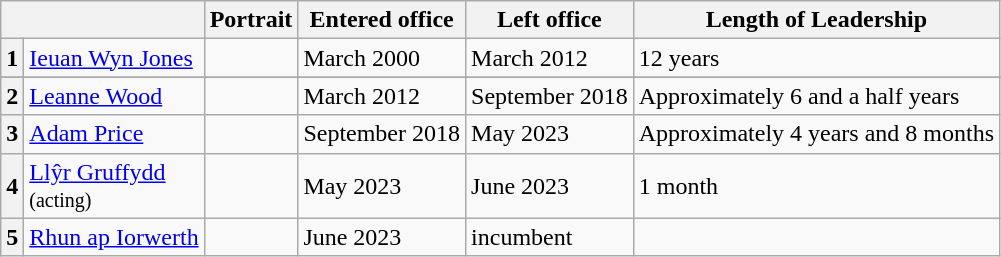<table class="wikitable">
<tr>
<th colspan=2></th>
<th>Portrait</th>
<th>Entered office</th>
<th>Left office</th>
<th>Length of Leadership</th>
</tr>
<tr>
<th>1</th>
<td><a href='#'>Ieuan Wyn Jones</a></td>
<td></td>
<td>March 2000</td>
<td>March 2012</td>
<td>12 years</td>
</tr>
<tr>
</tr>
<tr>
<th>2</th>
<td><a href='#'>Leanne Wood</a></td>
<td></td>
<td>March 2012</td>
<td>September 2018</td>
<td>Approximately 6 and a half years</td>
</tr>
<tr>
<th>3</th>
<td><a href='#'>Adam Price</a></td>
<td></td>
<td>September 2018</td>
<td>May 2023</td>
<td>Approximately 4 years and 8 months</td>
</tr>
<tr>
<th>4</th>
<td><a href='#'>Llŷr Gruffydd</a><br><small>(acting)</small></td>
<td></td>
<td>May 2023</td>
<td>June 2023</td>
<td>1 month</td>
</tr>
<tr>
<th>5</th>
<td><a href='#'>Rhun ap Iorwerth</a></td>
<td></td>
<td>June 2023</td>
<td>incumbent</td>
</tr>
</table>
